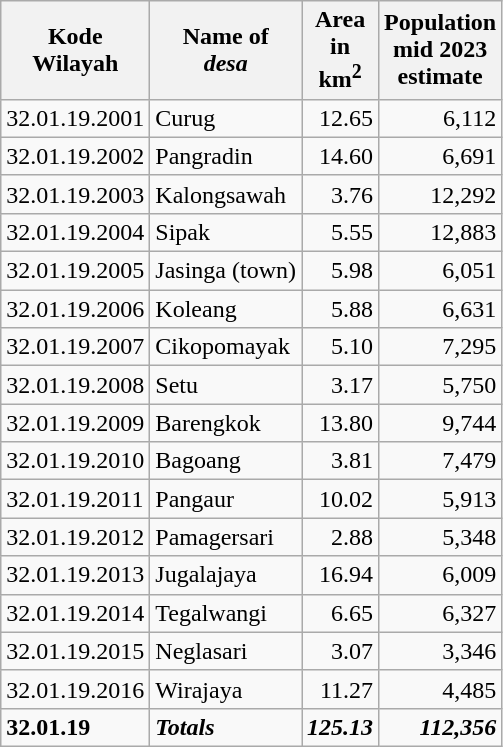<table class="wikitable">
<tr>
<th>Kode <br>Wilayah</th>
<th>Name of <br> <em>desa</em></th>
<th>Area <br>in <br>km<sup>2</sup></th>
<th>Population<br>mid 2023<br>estimate</th>
</tr>
<tr>
<td>32.01.19.2001</td>
<td>Curug</td>
<td align="right">12.65</td>
<td align="right">6,112</td>
</tr>
<tr>
<td>32.01.19.2002</td>
<td>Pangradin</td>
<td align="right">14.60</td>
<td align="right">6,691</td>
</tr>
<tr>
<td>32.01.19.2003</td>
<td>Kalongsawah</td>
<td align="right">3.76</td>
<td align="right">12,292</td>
</tr>
<tr>
<td>32.01.19.2004</td>
<td>Sipak</td>
<td align="right">5.55</td>
<td align="right">12,883</td>
</tr>
<tr>
<td>32.01.19.2005</td>
<td>Jasinga (town)</td>
<td align="right">5.98</td>
<td align="right">6,051</td>
</tr>
<tr>
<td>32.01.19.2006</td>
<td>Koleang</td>
<td align="right">5.88</td>
<td align="right">6,631</td>
</tr>
<tr>
<td>32.01.19.2007</td>
<td>Cikopomayak</td>
<td align="right">5.10</td>
<td align="right">7,295</td>
</tr>
<tr>
<td>32.01.19.2008</td>
<td>Setu</td>
<td align="right">3.17</td>
<td align="right">5,750</td>
</tr>
<tr>
<td>32.01.19.2009</td>
<td>Barengkok</td>
<td align="right">13.80</td>
<td align="right">9,744</td>
</tr>
<tr>
<td>32.01.19.2010</td>
<td>Bagoang</td>
<td align="right">3.81</td>
<td align="right">7,479</td>
</tr>
<tr>
<td>32.01.19.2011</td>
<td>Pangaur</td>
<td align="right">10.02</td>
<td align="right">5,913</td>
</tr>
<tr>
<td>32.01.19.2012</td>
<td>Pamagersari</td>
<td align="right">2.88</td>
<td align="right">5,348</td>
</tr>
<tr>
<td>32.01.19.2013</td>
<td>Jugalajaya</td>
<td align="right">16.94</td>
<td align="right">6,009</td>
</tr>
<tr>
<td>32.01.19.2014</td>
<td>Tegalwangi</td>
<td align="right">6.65</td>
<td align="right">6,327</td>
</tr>
<tr>
<td>32.01.19.2015</td>
<td>Neglasari</td>
<td align="right">3.07</td>
<td align="right">3,346</td>
</tr>
<tr>
<td>32.01.19.2016</td>
<td>Wirajaya</td>
<td align="right">11.27</td>
<td align="right">4,485</td>
</tr>
<tr>
<td><strong>32.01.19</strong></td>
<td><strong><em>Totals</em></strong></td>
<td align="right"><strong><em>125.13</em></strong></td>
<td align="right"><strong><em>112,356</em></strong></td>
</tr>
</table>
